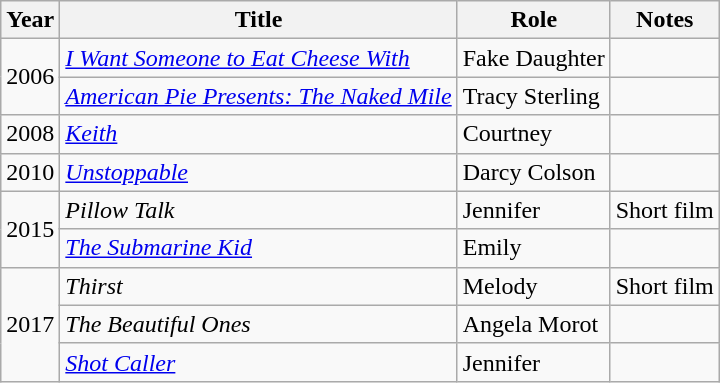<table class="wikitable sortable">
<tr>
<th>Year</th>
<th>Title</th>
<th>Role</th>
<th class="unsortable">Notes</th>
</tr>
<tr>
<td rowspan=2>2006</td>
<td><em><a href='#'>I Want Someone to Eat Cheese With</a></em></td>
<td>Fake Daughter</td>
<td></td>
</tr>
<tr>
<td><em><a href='#'>American Pie Presents: The Naked Mile</a></em></td>
<td>Tracy Sterling</td>
<td></td>
</tr>
<tr>
<td>2008</td>
<td><em><a href='#'>Keith</a></em></td>
<td>Courtney</td>
<td></td>
</tr>
<tr>
<td>2010</td>
<td><em><a href='#'>Unstoppable</a></em></td>
<td>Darcy Colson</td>
<td></td>
</tr>
<tr>
<td rowspan=2>2015</td>
<td><em>Pillow Talk</em></td>
<td>Jennifer</td>
<td>Short film</td>
</tr>
<tr>
<td><em><a href='#'>The Submarine Kid</a></em></td>
<td>Emily</td>
<td></td>
</tr>
<tr>
<td rowspan=3>2017</td>
<td><em>Thirst</em></td>
<td>Melody</td>
<td>Short film</td>
</tr>
<tr>
<td><em>The Beautiful Ones</em></td>
<td>Angela Morot</td>
<td></td>
</tr>
<tr>
<td><em><a href='#'>Shot Caller</a></em></td>
<td>Jennifer</td>
<td></td>
</tr>
</table>
